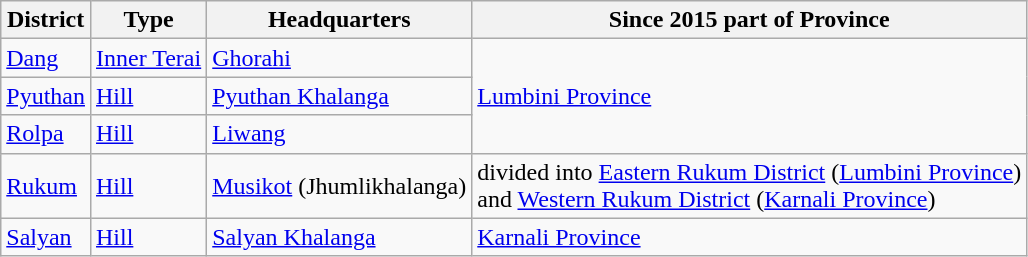<table class="wikitable">
<tr>
<th>District</th>
<th>Type</th>
<th>Headquarters</th>
<th>Since 2015 part of Province</th>
</tr>
<tr>
<td><a href='#'>Dang</a></td>
<td><a href='#'>Inner Terai</a></td>
<td><a href='#'>Ghorahi</a></td>
<td rowspan="3"><a href='#'>Lumbini Province</a></td>
</tr>
<tr>
<td><a href='#'>Pyuthan</a></td>
<td><a href='#'>Hill</a></td>
<td><a href='#'>Pyuthan Khalanga</a></td>
</tr>
<tr>
<td><a href='#'>Rolpa</a></td>
<td><a href='#'>Hill</a></td>
<td><a href='#'>Liwang</a></td>
</tr>
<tr>
<td><a href='#'>Rukum</a></td>
<td><a href='#'>Hill</a></td>
<td><a href='#'>Musikot</a> (Jhumlikhalanga)</td>
<td>divided into <a href='#'>Eastern Rukum District</a> (<a href='#'>Lumbini Province</a>)  <br> and <a href='#'>Western Rukum District</a> (<a href='#'>Karnali Province</a>)</td>
</tr>
<tr>
<td><a href='#'>Salyan</a></td>
<td><a href='#'>Hill</a></td>
<td><a href='#'>Salyan Khalanga</a></td>
<td><a href='#'>Karnali Province</a></td>
</tr>
</table>
